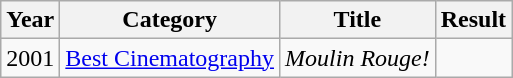<table class="wikitable">
<tr>
<th>Year</th>
<th>Category</th>
<th>Title</th>
<th>Result</th>
</tr>
<tr>
<td>2001</td>
<td><a href='#'>Best Cinematography</a></td>
<td><em>Moulin Rouge!</em></td>
<td></td>
</tr>
</table>
